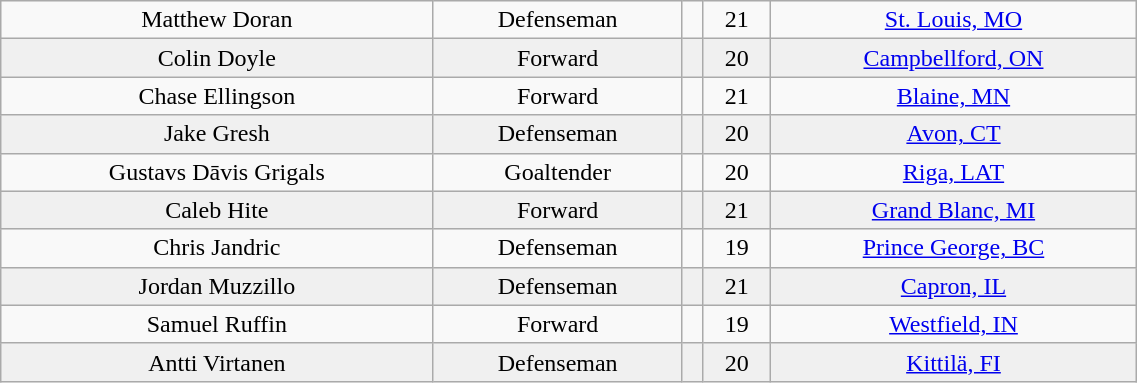<table class="wikitable" width="60%">
<tr align="center" bgcolor="">
<td>Matthew Doran</td>
<td>Defenseman</td>
<td></td>
<td>21</td>
<td><a href='#'>St. Louis, MO</a></td>
</tr>
<tr align="center" bgcolor="f0f0f0">
<td>Colin Doyle</td>
<td>Forward</td>
<td></td>
<td>20</td>
<td><a href='#'>Campbellford, ON</a></td>
</tr>
<tr align="center" bgcolor="">
<td>Chase Ellingson</td>
<td>Forward</td>
<td></td>
<td>21</td>
<td><a href='#'>Blaine, MN</a></td>
</tr>
<tr align="center" bgcolor="f0f0f0">
<td>Jake Gresh</td>
<td>Defenseman</td>
<td></td>
<td>20</td>
<td><a href='#'>Avon, CT</a></td>
</tr>
<tr align="center" bgcolor="">
<td>Gustavs Dāvis Grigals</td>
<td>Goaltender</td>
<td></td>
<td>20</td>
<td><a href='#'>Riga, LAT</a></td>
</tr>
<tr align="center" bgcolor="f0f0f0">
<td>Caleb Hite</td>
<td>Forward</td>
<td></td>
<td>21</td>
<td><a href='#'>Grand Blanc, MI</a></td>
</tr>
<tr align="center" bgcolor="">
<td>Chris Jandric</td>
<td>Defenseman</td>
<td></td>
<td>19</td>
<td><a href='#'>Prince George, BC</a></td>
</tr>
<tr align="center" bgcolor="f0f0f0">
<td>Jordan Muzzillo</td>
<td>Defenseman</td>
<td></td>
<td>21</td>
<td><a href='#'>Capron, IL</a></td>
</tr>
<tr align="center" bgcolor="">
<td>Samuel Ruffin</td>
<td>Forward</td>
<td></td>
<td>19</td>
<td><a href='#'>Westfield, IN</a></td>
</tr>
<tr align="center" bgcolor="f0f0f0">
<td>Antti Virtanen</td>
<td>Defenseman</td>
<td></td>
<td>20</td>
<td><a href='#'>Kittilä, FI</a></td>
</tr>
</table>
